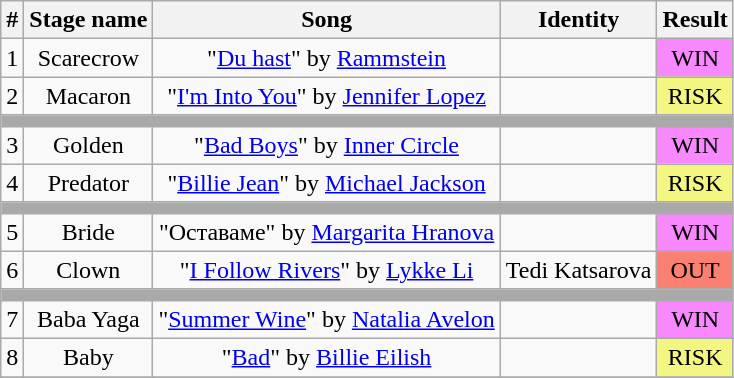<table class="wikitable plainrowheaders" style="text-align: center;">
<tr>
<th>#</th>
<th>Stage name</th>
<th>Song</th>
<th>Identity</th>
<th>Result</th>
</tr>
<tr>
<td>1</td>
<td>Scarecrow</td>
<td>"<a href='#'>Du hast</a>" by <a href='#'>Rammstein</a></td>
<td></td>
<td bgcolor="#F888FD">WIN</td>
</tr>
<tr>
<td>2</td>
<td>Macaron</td>
<td>"<a href='#'>I'm Into You</a>" by <a href='#'>Jennifer Lopez</a></td>
<td></td>
<td bgcolor="#F3F781">RISK</td>
</tr>
<tr>
<td colspan="5" style="background:darkgray"></td>
</tr>
<tr>
<td>3</td>
<td>Golden</td>
<td>"<a href='#'>Bad Boys</a>" by <a href='#'>Inner Circle</a></td>
<td></td>
<td bgcolor="#F888FD">WIN</td>
</tr>
<tr>
<td>4</td>
<td>Predator</td>
<td>"<a href='#'>Billie Jean</a>" by <a href='#'>Michael Jackson</a></td>
<td></td>
<td bgcolor="#F3F781">RISK</td>
</tr>
<tr>
<td colspan="5" style="background:darkgray"></td>
</tr>
<tr>
<td>5</td>
<td>Bride</td>
<td>"Оставаме" by <a href='#'>Margarita Hranova</a></td>
<td></td>
<td bgcolor="#F888FD">WIN</td>
</tr>
<tr>
<td>6</td>
<td>Clown</td>
<td>"<a href='#'>I Follow Rivers</a>" by <a href='#'>Lykke Li</a></td>
<td>Tedi Katsarova</td>
<td bgcolor=salmon>OUT</td>
</tr>
<tr>
<td colspan="5" style="background:darkgray"></td>
</tr>
<tr>
<td>7</td>
<td>Baba Yaga</td>
<td>"<a href='#'>Summer Wine</a>" by <a href='#'>Natalia Avelon</a></td>
<td></td>
<td bgcolor="#F888FD">WIN</td>
</tr>
<tr>
<td>8</td>
<td>Baby</td>
<td>"<a href='#'>Bad</a>" by <a href='#'>Billie Eilish</a></td>
<td></td>
<td bgcolor="#F3F781">RISK</td>
</tr>
<tr>
</tr>
</table>
